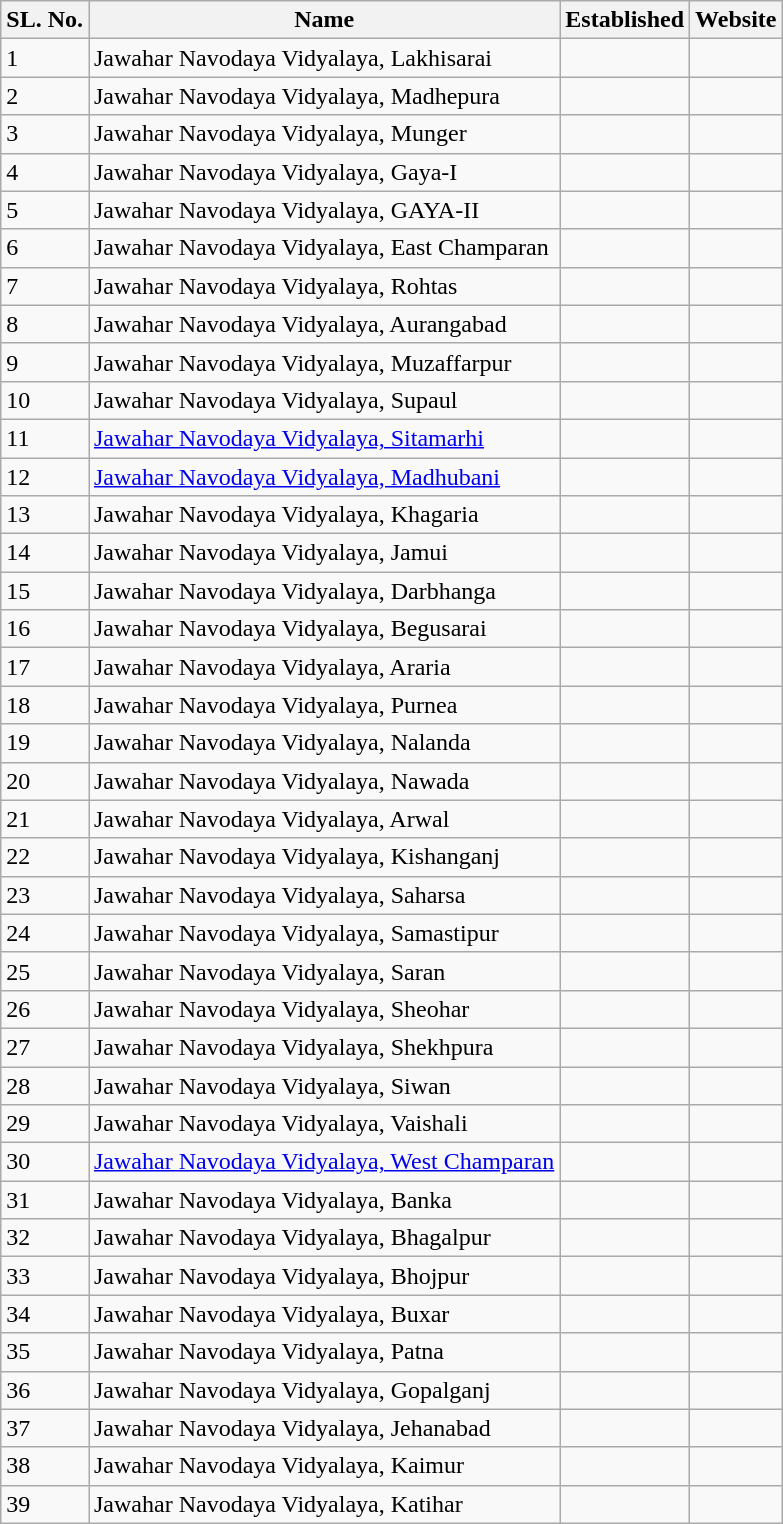<table class="wikitable sortable mw-collapsible">
<tr>
<th>SL. No.</th>
<th>Name</th>
<th>Established</th>
<th>Website</th>
</tr>
<tr>
<td>1</td>
<td>Jawahar Navodaya Vidyalaya, Lakhisarai</td>
<td></td>
<td></td>
</tr>
<tr>
<td>2</td>
<td>Jawahar Navodaya Vidyalaya, Madhepura</td>
<td></td>
<td></td>
</tr>
<tr>
<td>3</td>
<td>Jawahar Navodaya Vidyalaya, Munger</td>
<td></td>
<td></td>
</tr>
<tr>
<td>4</td>
<td>Jawahar Navodaya Vidyalaya, Gaya-I</td>
<td></td>
<td></td>
</tr>
<tr>
<td>5</td>
<td>Jawahar Navodaya Vidyalaya, GAYA-II</td>
<td></td>
<td></td>
</tr>
<tr>
<td>6</td>
<td>Jawahar Navodaya Vidyalaya, East Champaran</td>
<td></td>
<td></td>
</tr>
<tr>
<td>7</td>
<td>Jawahar Navodaya Vidyalaya, Rohtas</td>
<td></td>
<td></td>
</tr>
<tr>
<td>8</td>
<td>Jawahar Navodaya Vidyalaya, Aurangabad</td>
<td></td>
<td></td>
</tr>
<tr>
<td>9</td>
<td>Jawahar Navodaya Vidyalaya, Muzaffarpur</td>
<td></td>
<td></td>
</tr>
<tr>
<td>10</td>
<td>Jawahar Navodaya Vidyalaya, Supaul</td>
<td></td>
<td></td>
</tr>
<tr>
<td>11</td>
<td><a href='#'>Jawahar Navodaya Vidyalaya, Sitamarhi</a></td>
<td></td>
<td></td>
</tr>
<tr>
<td>12</td>
<td><a href='#'>Jawahar Navodaya Vidyalaya, Madhubani</a></td>
<td></td>
<td></td>
</tr>
<tr>
<td>13</td>
<td>Jawahar Navodaya Vidyalaya, Khagaria</td>
<td></td>
<td></td>
</tr>
<tr>
<td>14</td>
<td>Jawahar Navodaya Vidyalaya, Jamui</td>
<td></td>
<td></td>
</tr>
<tr>
<td>15</td>
<td>Jawahar Navodaya Vidyalaya, Darbhanga</td>
<td></td>
<td></td>
</tr>
<tr>
<td>16</td>
<td>Jawahar Navodaya Vidyalaya, Begusarai</td>
<td></td>
<td></td>
</tr>
<tr>
<td>17</td>
<td>Jawahar Navodaya Vidyalaya, Araria</td>
<td></td>
<td></td>
</tr>
<tr>
<td>18</td>
<td>Jawahar Navodaya Vidyalaya, Purnea</td>
<td></td>
<td></td>
</tr>
<tr>
<td>19</td>
<td>Jawahar Navodaya Vidyalaya, Nalanda</td>
<td></td>
<td></td>
</tr>
<tr>
<td>20</td>
<td>Jawahar Navodaya Vidyalaya, Nawada</td>
<td></td>
<td></td>
</tr>
<tr>
<td>21</td>
<td>Jawahar Navodaya Vidyalaya, Arwal</td>
<td></td>
<td></td>
</tr>
<tr>
<td>22</td>
<td>Jawahar Navodaya Vidyalaya, Kishanganj</td>
<td></td>
<td></td>
</tr>
<tr>
<td>23</td>
<td>Jawahar Navodaya Vidyalaya, Saharsa</td>
<td></td>
<td></td>
</tr>
<tr>
<td>24</td>
<td>Jawahar Navodaya Vidyalaya, Samastipur</td>
<td></td>
<td></td>
</tr>
<tr>
<td>25</td>
<td>Jawahar Navodaya Vidyalaya, Saran</td>
<td></td>
<td></td>
</tr>
<tr>
<td>26</td>
<td>Jawahar Navodaya Vidyalaya, Sheohar</td>
<td></td>
<td></td>
</tr>
<tr>
<td>27</td>
<td>Jawahar Navodaya Vidyalaya, Shekhpura</td>
<td></td>
<td></td>
</tr>
<tr>
<td>28</td>
<td>Jawahar Navodaya Vidyalaya, Siwan</td>
<td></td>
<td></td>
</tr>
<tr>
<td>29</td>
<td>Jawahar Navodaya Vidyalaya, Vaishali</td>
<td></td>
<td></td>
</tr>
<tr>
<td>30</td>
<td><a href='#'>Jawahar Navodaya Vidyalaya, West Champaran</a></td>
<td></td>
<td></td>
</tr>
<tr>
<td>31</td>
<td>Jawahar Navodaya Vidyalaya, Banka</td>
<td></td>
<td></td>
</tr>
<tr>
<td>32</td>
<td>Jawahar Navodaya Vidyalaya, Bhagalpur</td>
<td></td>
<td></td>
</tr>
<tr>
<td>33</td>
<td>Jawahar Navodaya Vidyalaya, Bhojpur</td>
<td></td>
<td></td>
</tr>
<tr>
<td>34</td>
<td>Jawahar Navodaya Vidyalaya, Buxar</td>
<td></td>
<td></td>
</tr>
<tr>
<td>35</td>
<td>Jawahar Navodaya Vidyalaya, Patna</td>
<td></td>
<td></td>
</tr>
<tr>
<td>36</td>
<td>Jawahar Navodaya Vidyalaya, Gopalganj</td>
<td></td>
<td></td>
</tr>
<tr>
<td>37</td>
<td>Jawahar Navodaya Vidyalaya, Jehanabad</td>
<td></td>
<td></td>
</tr>
<tr>
<td>38</td>
<td>Jawahar Navodaya Vidyalaya, Kaimur</td>
<td></td>
<td></td>
</tr>
<tr>
<td>39</td>
<td>Jawahar Navodaya Vidyalaya, Katihar</td>
<td></td>
<td></td>
</tr>
</table>
